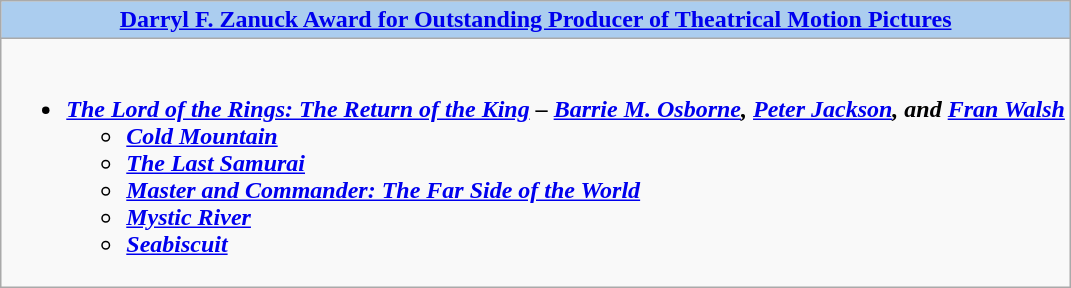<table class=wikitable style="width="100%">
<tr>
<th colspan="2" style="background:#abcdef;"><a href='#'>Darryl F. Zanuck Award for Outstanding Producer of Theatrical Motion Pictures</a></th>
</tr>
<tr>
<td colspan="2" style="vertical-align:top;"><br><ul><li><strong><em><a href='#'>The Lord of the Rings: The Return of the King</a><em> – <a href='#'>Barrie M. Osborne</a>, <a href='#'>Peter Jackson</a>, and <a href='#'>Fran Walsh</a><strong><ul><li></em><a href='#'>Cold Mountain</a><em></li><li></em><a href='#'>The Last Samurai</a><em></li><li></em><a href='#'>Master and Commander: The Far Side of the World</a><em></li><li></em><a href='#'>Mystic River</a><em></li><li></em><a href='#'>Seabiscuit</a><em></li></ul></li></ul></td>
</tr>
</table>
